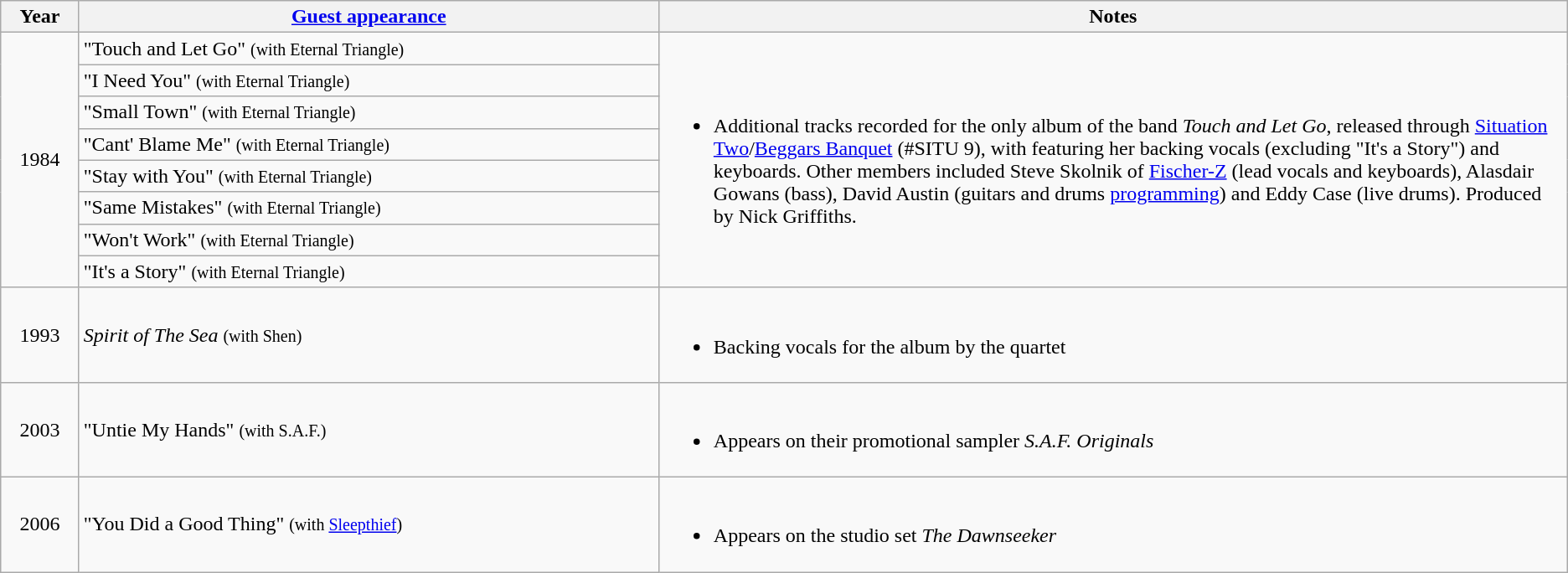<table class=wikitable style="text-align:left">
<tr>
<th width=5%>Year</th>
<th width=37%><a href='#'>Guest appearance</a></th>
<th width=58%>Notes</th>
</tr>
<tr>
<td rowspan=8 align=center>1984</td>
<td>"Touch and Let Go" <small>(with Eternal Triangle)</small></td>
<td rowspan=8><br><ul><li>Additional tracks recorded for the only album of the band <em>Touch and Let Go</em>, released through <a href='#'>Situation Two</a>/<a href='#'>Beggars Banquet</a> (#SITU 9), with featuring her backing vocals (excluding "It's a Story") and keyboards. Other members included Steve Skolnik of <a href='#'>Fischer-Z</a> (lead vocals and keyboards), Alasdair Gowans (bass), David Austin (guitars and drums <a href='#'>programming</a>) and Eddy Case (live drums). Produced by Nick Griffiths.</li></ul></td>
</tr>
<tr>
<td>"I Need You" <small>(with Eternal Triangle)</small></td>
</tr>
<tr>
<td>"Small Town" <small>(with Eternal Triangle)</small></td>
</tr>
<tr>
<td>"Cant' Blame Me" <small>(with Eternal Triangle)</small></td>
</tr>
<tr>
<td>"Stay with You" <small>(with Eternal Triangle)</small></td>
</tr>
<tr>
<td>"Same Mistakes" <small>(with Eternal Triangle)</small></td>
</tr>
<tr>
<td>"Won't Work" <small>(with Eternal Triangle)</small></td>
</tr>
<tr>
<td>"It's a Story" <small>(with Eternal Triangle)</small></td>
</tr>
<tr>
<td align=center>1993</td>
<td><em>Spirit of The Sea</em> <small>(with Shen)</small></td>
<td><br><ul><li>Backing vocals for the album by the quartet</li></ul></td>
</tr>
<tr>
<td align=center>2003</td>
<td>"Untie My Hands" <small>(with S.A.F.)</small></td>
<td><br><ul><li>Appears on their promotional sampler <em>S.A.F. Originals</em></li></ul></td>
</tr>
<tr>
<td align=center>2006</td>
<td>"You Did a Good Thing" <small>(with <a href='#'>Sleepthief</a>)</small></td>
<td><br><ul><li>Appears on the studio set <em>The Dawnseeker</em></li></ul></td>
</tr>
</table>
